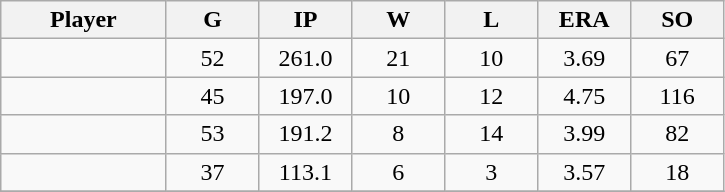<table class="wikitable sortable">
<tr>
<th bgcolor="#DDDDFF" width="16%">Player</th>
<th bgcolor="#DDDDFF" width="9%">G</th>
<th bgcolor="#DDDDFF" width="9%">IP</th>
<th bgcolor="#DDDDFF" width="9%">W</th>
<th bgcolor="#DDDDFF" width="9%">L</th>
<th bgcolor="#DDDDFF" width="9%">ERA</th>
<th bgcolor="#DDDDFF" width="9%">SO</th>
</tr>
<tr align="center">
<td></td>
<td>52</td>
<td>261.0</td>
<td>21</td>
<td>10</td>
<td>3.69</td>
<td>67</td>
</tr>
<tr align="center">
<td></td>
<td>45</td>
<td>197.0</td>
<td>10</td>
<td>12</td>
<td>4.75</td>
<td>116</td>
</tr>
<tr align="center">
<td></td>
<td>53</td>
<td>191.2</td>
<td>8</td>
<td>14</td>
<td>3.99</td>
<td>82</td>
</tr>
<tr align="center">
<td></td>
<td>37</td>
<td>113.1</td>
<td>6</td>
<td>3</td>
<td>3.57</td>
<td>18</td>
</tr>
<tr align="center">
</tr>
</table>
